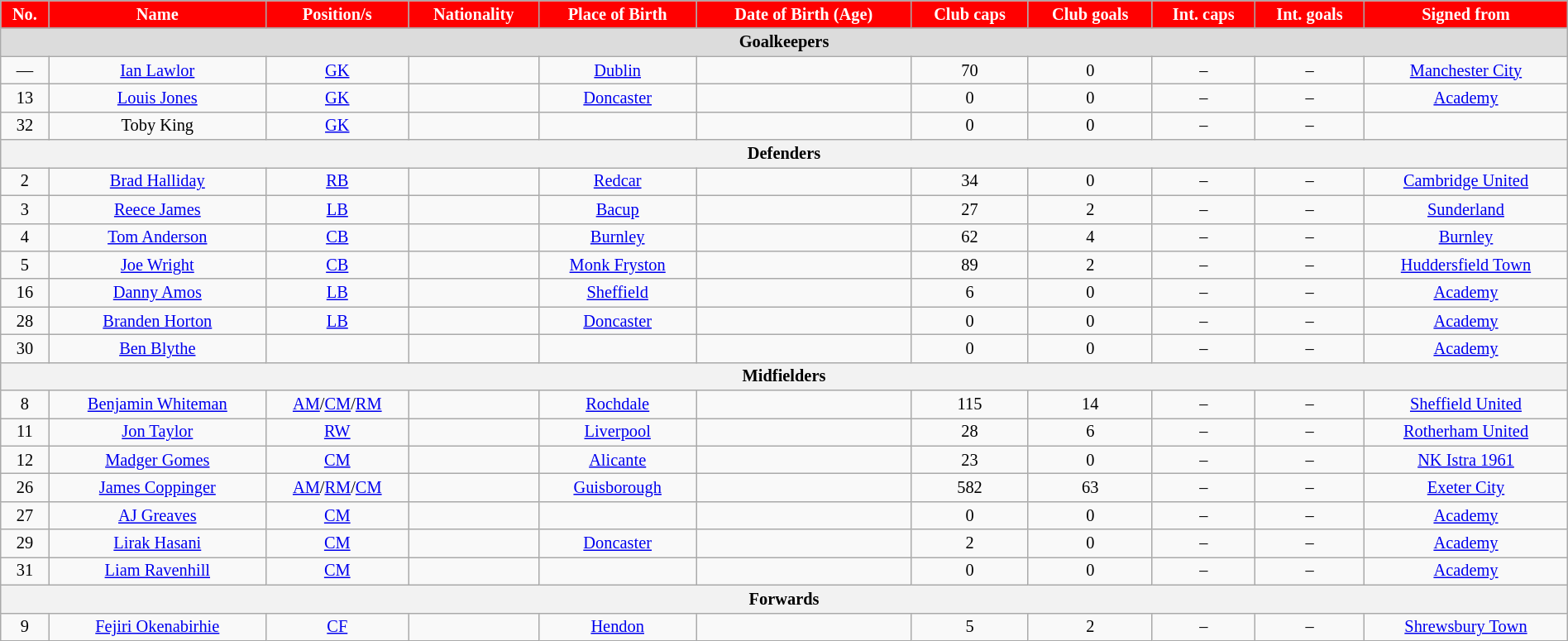<table class="wikitable" style="text-align:center; font-size:85%; width:100%; text-align:center; font-size:85%; width:100%">
<tr>
<th style="background:red; color:white; text-align:center;">No.</th>
<th style="background:red; color:white; text-align:center;">Name</th>
<th style="background:red; color:white; text-align:center;">Position/s</th>
<th style="background:red; color:white; text-align:center;">Nationality</th>
<th style="background:red; color:white; text-align:center;">Place of Birth</th>
<th style="background:red; color:white; text-align:center;">Date of Birth (Age)</th>
<th style="background:red; color:white; text-align:center;">Club caps</th>
<th style="background:red; color:white; text-align:center;">Club goals</th>
<th style="background:red; color:white; text-align:center;">Int. caps</th>
<th style="background:red; color:white; text-align:center;">Int. goals</th>
<th style="background:red; color:white; text-align:center;">Signed from</th>
</tr>
<tr>
<th colspan="11" style="background:#dcdcdc; text-align:center;">Goalkeepers</th>
</tr>
<tr>
<td>—</td>
<td><a href='#'>Ian Lawlor</a></td>
<td><a href='#'>GK</a></td>
<td></td>
<td><a href='#'>Dublin</a></td>
<td></td>
<td>70</td>
<td>0</td>
<td>–</td>
<td>–</td>
<td><a href='#'>Manchester City</a></td>
</tr>
<tr>
<td>13</td>
<td><a href='#'>Louis Jones</a></td>
<td><a href='#'>GK</a></td>
<td></td>
<td><a href='#'>Doncaster</a></td>
<td></td>
<td>0</td>
<td>0</td>
<td>–</td>
<td>–</td>
<td><a href='#'>Academy</a></td>
</tr>
<tr>
<td>32</td>
<td>Toby King</td>
<td><a href='#'>GK</a></td>
<td></td>
<td></td>
<td></td>
<td>0</td>
<td>0</td>
<td>–</td>
<td>–</td>
<td></td>
</tr>
<tr>
<th colspan="11">Defenders</th>
</tr>
<tr>
<td>2</td>
<td><a href='#'>Brad Halliday</a></td>
<td><a href='#'>RB</a></td>
<td></td>
<td><a href='#'>Redcar</a></td>
<td></td>
<td>34</td>
<td>0</td>
<td>–</td>
<td>–</td>
<td><a href='#'>Cambridge United</a></td>
</tr>
<tr>
<td>3</td>
<td><a href='#'>Reece James</a></td>
<td><a href='#'>LB</a></td>
<td></td>
<td><a href='#'>Bacup</a></td>
<td></td>
<td>27</td>
<td>2</td>
<td>–</td>
<td>–</td>
<td><a href='#'>Sunderland</a></td>
</tr>
<tr>
<td>4</td>
<td><a href='#'>Tom Anderson</a></td>
<td><a href='#'>CB</a></td>
<td></td>
<td><a href='#'>Burnley</a></td>
<td></td>
<td>62</td>
<td>4</td>
<td>–</td>
<td>–</td>
<td><a href='#'>Burnley</a></td>
</tr>
<tr>
<td>5</td>
<td><a href='#'>Joe Wright</a></td>
<td><a href='#'>CB</a></td>
<td></td>
<td><a href='#'>Monk Fryston</a></td>
<td></td>
<td>89</td>
<td>2</td>
<td>–</td>
<td>–</td>
<td><a href='#'>Huddersfield Town</a></td>
</tr>
<tr>
<td>16</td>
<td><a href='#'>Danny Amos</a></td>
<td><a href='#'>LB</a></td>
<td></td>
<td><a href='#'>Sheffield</a></td>
<td></td>
<td>6</td>
<td>0</td>
<td>–</td>
<td>–</td>
<td><a href='#'>Academy</a></td>
</tr>
<tr>
<td>28</td>
<td><a href='#'>Branden Horton</a></td>
<td><a href='#'>LB</a></td>
<td></td>
<td><a href='#'>Doncaster</a></td>
<td></td>
<td>0</td>
<td>0</td>
<td>–</td>
<td>–</td>
<td><a href='#'>Academy</a></td>
</tr>
<tr>
<td>30</td>
<td><a href='#'>Ben Blythe</a></td>
<td></td>
<td></td>
<td></td>
<td></td>
<td>0</td>
<td>0</td>
<td>–</td>
<td>–</td>
<td><a href='#'>Academy</a></td>
</tr>
<tr>
<th colspan="11">Midfielders</th>
</tr>
<tr>
<td>8</td>
<td><a href='#'>Benjamin Whiteman</a></td>
<td><a href='#'>AM</a>/<a href='#'>CM</a>/<a href='#'>RM</a></td>
<td></td>
<td><a href='#'>Rochdale</a></td>
<td></td>
<td>115</td>
<td>14</td>
<td>–</td>
<td>–</td>
<td><a href='#'>Sheffield United</a></td>
</tr>
<tr>
<td>11</td>
<td><a href='#'>Jon Taylor</a></td>
<td><a href='#'>RW</a></td>
<td></td>
<td><a href='#'>Liverpool</a></td>
<td></td>
<td>28</td>
<td>6</td>
<td>–</td>
<td>–</td>
<td><a href='#'>Rotherham United</a></td>
</tr>
<tr>
<td>12</td>
<td><a href='#'>Madger Gomes</a></td>
<td><a href='#'>CM</a></td>
<td></td>
<td><a href='#'>Alicante</a></td>
<td></td>
<td>23</td>
<td>0</td>
<td>–</td>
<td>–</td>
<td><a href='#'>NK Istra 1961</a></td>
</tr>
<tr>
<td>26</td>
<td><a href='#'>James Coppinger</a></td>
<td><a href='#'>AM</a>/<a href='#'>RM</a>/<a href='#'>CM</a></td>
<td></td>
<td><a href='#'>Guisborough</a></td>
<td></td>
<td>582</td>
<td>63</td>
<td>–</td>
<td>–</td>
<td><a href='#'>Exeter City</a></td>
</tr>
<tr>
<td>27</td>
<td><a href='#'>AJ Greaves</a></td>
<td><a href='#'>CM</a></td>
<td></td>
<td></td>
<td></td>
<td>0</td>
<td>0</td>
<td>–</td>
<td>–</td>
<td><a href='#'>Academy</a></td>
</tr>
<tr>
<td>29</td>
<td><a href='#'>Lirak Hasani</a></td>
<td><a href='#'>CM</a></td>
<td></td>
<td><a href='#'>Doncaster</a></td>
<td></td>
<td>2</td>
<td>0</td>
<td>–</td>
<td>–</td>
<td><a href='#'>Academy</a></td>
</tr>
<tr>
<td>31</td>
<td><a href='#'>Liam Ravenhill</a></td>
<td><a href='#'>CM</a></td>
<td></td>
<td></td>
<td></td>
<td>0</td>
<td>0</td>
<td>–</td>
<td>–</td>
<td><a href='#'>Academy</a></td>
</tr>
<tr>
<th colspan="11">Forwards</th>
</tr>
<tr>
<td>9</td>
<td><a href='#'>Fejiri Okenabirhie</a></td>
<td><a href='#'>CF</a></td>
<td></td>
<td><a href='#'>Hendon</a></td>
<td></td>
<td>5</td>
<td>2</td>
<td>–</td>
<td>–</td>
<td><a href='#'>Shrewsbury Town</a></td>
</tr>
</table>
